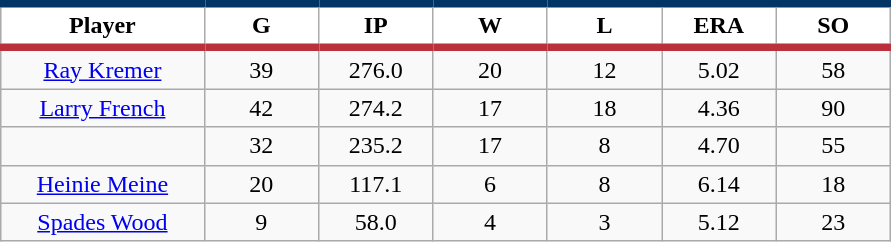<table class="wikitable sortable">
<tr>
<th style="background:#FFFFFF; border-top:#023465 5px solid; border-bottom:#ba313c 5px solid;" width="16%">Player</th>
<th style="background:#FFFFFF; border-top:#023465 5px solid; border-bottom:#ba313c 5px solid;" width="9%">G</th>
<th style="background:#FFFFFF; border-top:#023465 5px solid; border-bottom:#ba313c 5px solid;" width="9%">IP</th>
<th style="background:#FFFFFF; border-top:#023465 5px solid; border-bottom:#ba313c 5px solid;" width="9%">W</th>
<th style="background:#FFFFFF; border-top:#023465 5px solid; border-bottom:#ba313c 5px solid;" width="9%">L</th>
<th style="background:#FFFFFF; border-top:#023465 5px solid; border-bottom:#ba313c 5px solid;" width="9%">ERA</th>
<th style="background:#FFFFFF; border-top:#023465 5px solid; border-bottom:#ba313c 5px solid;" width="9%">SO</th>
</tr>
<tr align="center">
<td><a href='#'>Ray Kremer</a></td>
<td>39</td>
<td>276.0</td>
<td>20</td>
<td>12</td>
<td>5.02</td>
<td>58</td>
</tr>
<tr align=center>
<td><a href='#'>Larry French</a></td>
<td>42</td>
<td>274.2</td>
<td>17</td>
<td>18</td>
<td>4.36</td>
<td>90</td>
</tr>
<tr align=center>
<td></td>
<td>32</td>
<td>235.2</td>
<td>17</td>
<td>8</td>
<td>4.70</td>
<td>55</td>
</tr>
<tr align="center">
<td><a href='#'>Heinie Meine</a></td>
<td>20</td>
<td>117.1</td>
<td>6</td>
<td>8</td>
<td>6.14</td>
<td>18</td>
</tr>
<tr align=center>
<td><a href='#'>Spades Wood</a></td>
<td>9</td>
<td>58.0</td>
<td>4</td>
<td>3</td>
<td>5.12</td>
<td>23</td>
</tr>
</table>
